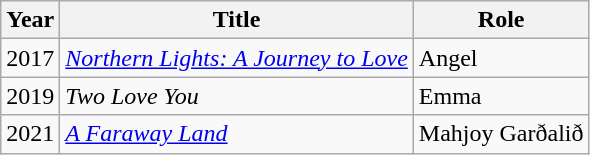<table class="wikitable">
<tr>
<th>Year</th>
<th>Title</th>
<th>Role</th>
</tr>
<tr>
<td>2017</td>
<td><em><a href='#'>Northern Lights: A Journey to Love</a></em></td>
<td>Angel</td>
</tr>
<tr>
<td>2019</td>
<td><em>Two Love You</em></td>
<td>Emma</td>
</tr>
<tr>
<td>2021</td>
<td><em><a href='#'>A Faraway Land</a></em></td>
<td>Mahjoy Garðalið</td>
</tr>
</table>
